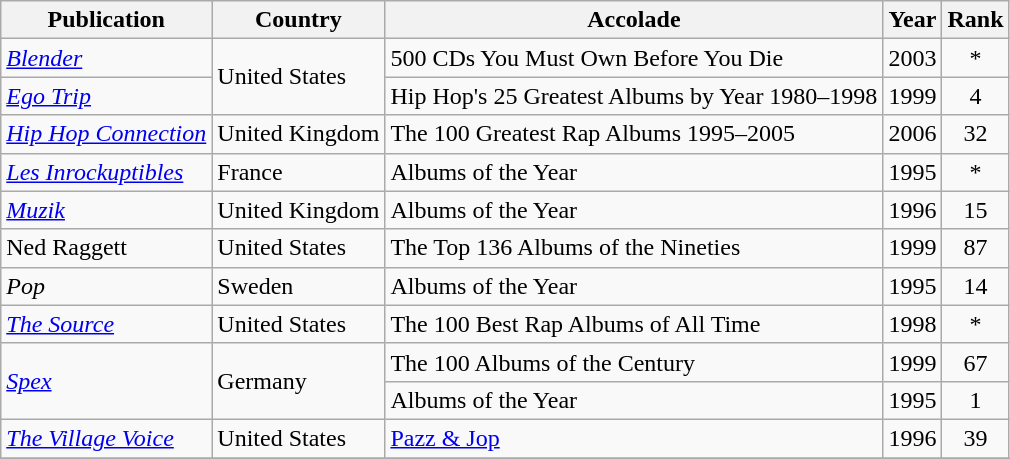<table class="wikitable">
<tr>
<th>Publication</th>
<th>Country</th>
<th>Accolade</th>
<th>Year</th>
<th>Rank</th>
</tr>
<tr>
<td><em><a href='#'>Blender</a></em></td>
<td rowspan=2>United States</td>
<td>500 CDs You Must Own Before You Die</td>
<td>2003</td>
<td align="center">*</td>
</tr>
<tr>
<td><em><a href='#'>Ego Trip</a></em></td>
<td>Hip Hop's 25 Greatest Albums by Year 1980–1998</td>
<td>1999</td>
<td align="center">4</td>
</tr>
<tr>
<td><em><a href='#'>Hip Hop Connection</a></em></td>
<td>United Kingdom</td>
<td>The 100 Greatest Rap Albums 1995–2005</td>
<td>2006</td>
<td align="center">32</td>
</tr>
<tr>
<td><em><a href='#'>Les Inrockuptibles</a></em></td>
<td>France</td>
<td>Albums of the Year</td>
<td>1995</td>
<td align="center">*</td>
</tr>
<tr>
<td><em><a href='#'>Muzik</a></em></td>
<td>United Kingdom</td>
<td>Albums of the Year</td>
<td>1996</td>
<td align="center">15</td>
</tr>
<tr>
<td>Ned Raggett</td>
<td>United States</td>
<td>The Top 136 Albums of the Nineties</td>
<td>1999</td>
<td align="center">87</td>
</tr>
<tr>
<td><em>Pop</em></td>
<td>Sweden</td>
<td>Albums of the Year</td>
<td>1995</td>
<td align="center">14</td>
</tr>
<tr>
<td><em><a href='#'>The Source</a></em></td>
<td>United States</td>
<td>The 100 Best Rap Albums of All Time</td>
<td>1998</td>
<td align="center">*</td>
</tr>
<tr>
<td rowspan=2><em><a href='#'>Spex</a></em></td>
<td rowspan=2>Germany</td>
<td>The 100 Albums of the Century</td>
<td>1999</td>
<td align="center">67</td>
</tr>
<tr>
<td>Albums of the Year</td>
<td>1995</td>
<td align="center">1</td>
</tr>
<tr>
<td><em><a href='#'>The Village Voice</a></em></td>
<td>United States</td>
<td><a href='#'>Pazz & Jop</a></td>
<td>1996</td>
<td align="center">39</td>
</tr>
<tr>
</tr>
</table>
